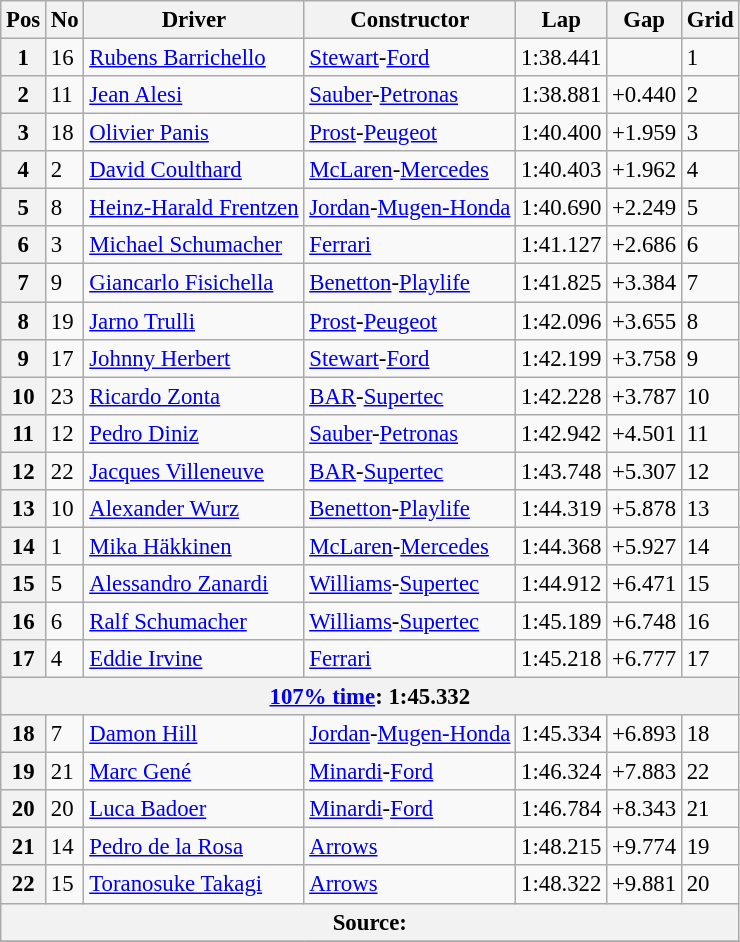<table class="wikitable sortable" style="font-size: 95%;">
<tr>
<th>Pos</th>
<th>No</th>
<th>Driver</th>
<th>Constructor</th>
<th>Lap</th>
<th>Gap</th>
<th>Grid</th>
</tr>
<tr>
<th>1</th>
<td>16</td>
<td> <a href='#'>Rubens Barrichello</a></td>
<td><a href='#'>Stewart</a>-<a href='#'>Ford</a></td>
<td>1:38.441</td>
<td> </td>
<td>1</td>
</tr>
<tr>
<th>2</th>
<td>11</td>
<td> <a href='#'>Jean Alesi</a></td>
<td><a href='#'>Sauber</a>-<a href='#'>Petronas</a></td>
<td>1:38.881</td>
<td>+0.440</td>
<td>2</td>
</tr>
<tr>
<th>3</th>
<td>18</td>
<td> <a href='#'>Olivier Panis</a></td>
<td><a href='#'>Prost</a>-<a href='#'>Peugeot</a></td>
<td>1:40.400</td>
<td>+1.959</td>
<td>3</td>
</tr>
<tr>
<th>4</th>
<td>2</td>
<td> <a href='#'>David Coulthard</a></td>
<td><a href='#'>McLaren</a>-<a href='#'>Mercedes</a></td>
<td>1:40.403</td>
<td>+1.962</td>
<td>4</td>
</tr>
<tr>
<th>5</th>
<td>8</td>
<td> <a href='#'>Heinz-Harald Frentzen</a></td>
<td><a href='#'>Jordan</a>-<a href='#'>Mugen-Honda</a></td>
<td>1:40.690</td>
<td>+2.249</td>
<td>5</td>
</tr>
<tr>
<th>6</th>
<td>3</td>
<td> <a href='#'>Michael Schumacher</a></td>
<td><a href='#'>Ferrari</a></td>
<td>1:41.127</td>
<td>+2.686</td>
<td>6</td>
</tr>
<tr>
<th>7</th>
<td>9</td>
<td> <a href='#'>Giancarlo Fisichella</a></td>
<td><a href='#'>Benetton</a>-<a href='#'>Playlife</a></td>
<td>1:41.825</td>
<td>+3.384</td>
<td>7</td>
</tr>
<tr>
<th>8</th>
<td>19</td>
<td> <a href='#'>Jarno Trulli</a></td>
<td><a href='#'>Prost</a>-<a href='#'>Peugeot</a></td>
<td>1:42.096</td>
<td>+3.655</td>
<td>8</td>
</tr>
<tr>
<th>9</th>
<td>17</td>
<td> <a href='#'>Johnny Herbert</a></td>
<td><a href='#'>Stewart</a>-<a href='#'>Ford</a></td>
<td>1:42.199</td>
<td>+3.758</td>
<td>9</td>
</tr>
<tr>
<th>10</th>
<td>23</td>
<td> <a href='#'>Ricardo Zonta</a></td>
<td><a href='#'>BAR</a>-<a href='#'>Supertec</a></td>
<td>1:42.228</td>
<td>+3.787</td>
<td>10</td>
</tr>
<tr>
<th>11</th>
<td>12</td>
<td> <a href='#'>Pedro Diniz</a></td>
<td><a href='#'>Sauber</a>-<a href='#'>Petronas</a></td>
<td>1:42.942</td>
<td>+4.501</td>
<td>11</td>
</tr>
<tr>
<th>12</th>
<td>22</td>
<td> <a href='#'>Jacques Villeneuve</a></td>
<td><a href='#'>BAR</a>-<a href='#'>Supertec</a></td>
<td>1:43.748</td>
<td>+5.307</td>
<td>12</td>
</tr>
<tr>
<th>13</th>
<td>10</td>
<td> <a href='#'>Alexander Wurz</a></td>
<td><a href='#'>Benetton</a>-<a href='#'>Playlife</a></td>
<td>1:44.319</td>
<td>+5.878</td>
<td>13</td>
</tr>
<tr>
<th>14</th>
<td>1</td>
<td> <a href='#'>Mika Häkkinen</a></td>
<td><a href='#'>McLaren</a>-<a href='#'>Mercedes</a></td>
<td>1:44.368</td>
<td>+5.927</td>
<td>14</td>
</tr>
<tr>
<th>15</th>
<td>5</td>
<td> <a href='#'>Alessandro Zanardi</a></td>
<td><a href='#'>Williams</a>-<a href='#'>Supertec</a></td>
<td>1:44.912</td>
<td>+6.471</td>
<td>15</td>
</tr>
<tr>
<th>16</th>
<td>6</td>
<td> <a href='#'>Ralf Schumacher</a></td>
<td><a href='#'>Williams</a>-<a href='#'>Supertec</a></td>
<td>1:45.189</td>
<td>+6.748</td>
<td>16</td>
</tr>
<tr>
<th>17</th>
<td>4</td>
<td> <a href='#'>Eddie Irvine</a></td>
<td><a href='#'>Ferrari</a></td>
<td>1:45.218</td>
<td>+6.777</td>
<td>17</td>
</tr>
<tr>
<th colspan="7"><a href='#'>107% time</a>: 1:45.332</th>
</tr>
<tr>
<th>18 </th>
<td>7</td>
<td> <a href='#'>Damon Hill</a></td>
<td><a href='#'>Jordan</a>-<a href='#'>Mugen-Honda</a></td>
<td>1:45.334</td>
<td>+6.893</td>
<td>18</td>
</tr>
<tr>
<th>19 </th>
<td>21</td>
<td> <a href='#'>Marc Gené</a></td>
<td><a href='#'>Minardi</a>-<a href='#'>Ford</a></td>
<td>1:46.324</td>
<td>+7.883</td>
<td>22</td>
</tr>
<tr>
<th>20 </th>
<td>20</td>
<td> <a href='#'>Luca Badoer</a></td>
<td><a href='#'>Minardi</a>-<a href='#'>Ford</a></td>
<td>1:46.784</td>
<td>+8.343</td>
<td>21</td>
</tr>
<tr>
<th>21 </th>
<td>14</td>
<td> <a href='#'>Pedro de la Rosa</a></td>
<td><a href='#'>Arrows</a></td>
<td>1:48.215</td>
<td>+9.774</td>
<td>19</td>
</tr>
<tr>
<th>22 </th>
<td>15</td>
<td> <a href='#'>Toranosuke Takagi</a></td>
<td><a href='#'>Arrows</a></td>
<td>1:48.322</td>
<td>+9.881</td>
<td>20</td>
</tr>
<tr>
<th colspan=7>Source:</th>
</tr>
<tr>
</tr>
</table>
